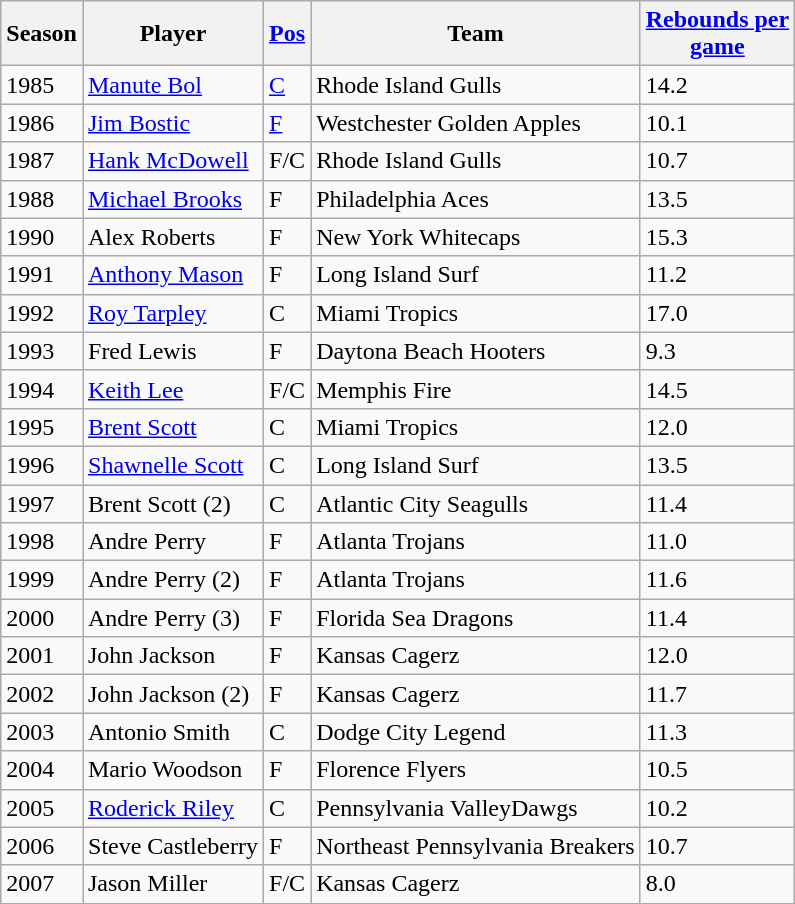<table class="wikitable sortable">
<tr>
<th scope="col">Season</th>
<th scope="col">Player</th>
<th scope="col"><a href='#'>Pos</a></th>
<th scope="col">Team</th>
<th scope="col"><a href='#'>Rebounds per<br>game</a></th>
</tr>
<tr>
<td>1985</td>
<td><a href='#'>Manute Bol</a></td>
<td><a href='#'>C</a></td>
<td>Rhode Island Gulls</td>
<td>14.2</td>
</tr>
<tr>
<td>1986</td>
<td><a href='#'>Jim Bostic</a></td>
<td><a href='#'>F</a></td>
<td>Westchester Golden Apples</td>
<td>10.1</td>
</tr>
<tr>
<td>1987</td>
<td><a href='#'>Hank McDowell</a></td>
<td>F/C</td>
<td>Rhode Island Gulls</td>
<td>10.7</td>
</tr>
<tr>
<td>1988</td>
<td><a href='#'>Michael Brooks</a></td>
<td>F</td>
<td>Philadelphia Aces</td>
<td>13.5</td>
</tr>
<tr>
<td>1990</td>
<td>Alex Roberts</td>
<td>F</td>
<td>New York Whitecaps</td>
<td>15.3</td>
</tr>
<tr>
<td>1991</td>
<td><a href='#'>Anthony Mason</a></td>
<td>F</td>
<td>Long Island Surf</td>
<td>11.2</td>
</tr>
<tr>
<td>1992</td>
<td><a href='#'>Roy Tarpley</a></td>
<td>C</td>
<td>Miami Tropics</td>
<td>17.0</td>
</tr>
<tr>
<td>1993</td>
<td>Fred Lewis</td>
<td>F</td>
<td>Daytona Beach Hooters</td>
<td>9.3</td>
</tr>
<tr>
<td>1994</td>
<td><a href='#'>Keith Lee</a></td>
<td>F/C</td>
<td>Memphis Fire</td>
<td>14.5</td>
</tr>
<tr>
<td>1995</td>
<td><a href='#'>Brent Scott</a></td>
<td>C</td>
<td>Miami Tropics</td>
<td>12.0</td>
</tr>
<tr>
<td>1996</td>
<td><a href='#'>Shawnelle Scott</a></td>
<td>C</td>
<td>Long Island Surf</td>
<td>13.5</td>
</tr>
<tr>
<td>1997</td>
<td>Brent Scott (2)</td>
<td>C</td>
<td>Atlantic City Seagulls</td>
<td>11.4</td>
</tr>
<tr>
<td>1998</td>
<td>Andre Perry</td>
<td>F</td>
<td>Atlanta Trojans</td>
<td>11.0</td>
</tr>
<tr>
<td>1999</td>
<td>Andre Perry (2)</td>
<td>F</td>
<td>Atlanta Trojans</td>
<td>11.6</td>
</tr>
<tr>
<td>2000</td>
<td>Andre Perry (3)</td>
<td>F</td>
<td>Florida Sea Dragons</td>
<td>11.4</td>
</tr>
<tr>
<td>2001</td>
<td>John Jackson</td>
<td>F</td>
<td>Kansas Cagerz</td>
<td>12.0</td>
</tr>
<tr>
<td>2002</td>
<td>John Jackson (2)</td>
<td>F</td>
<td>Kansas Cagerz</td>
<td>11.7</td>
</tr>
<tr>
<td>2003</td>
<td>Antonio Smith</td>
<td>C</td>
<td>Dodge City Legend</td>
<td>11.3</td>
</tr>
<tr>
<td>2004</td>
<td>Mario Woodson</td>
<td>F</td>
<td>Florence Flyers</td>
<td>10.5</td>
</tr>
<tr>
<td>2005</td>
<td><a href='#'>Roderick Riley</a></td>
<td>C</td>
<td>Pennsylvania ValleyDawgs</td>
<td>10.2</td>
</tr>
<tr>
<td>2006</td>
<td>Steve Castleberry</td>
<td>F</td>
<td>Northeast Pennsylvania Breakers</td>
<td>10.7</td>
</tr>
<tr>
<td>2007</td>
<td>Jason Miller</td>
<td>F/C</td>
<td>Kansas Cagerz</td>
<td>8.0</td>
</tr>
</table>
